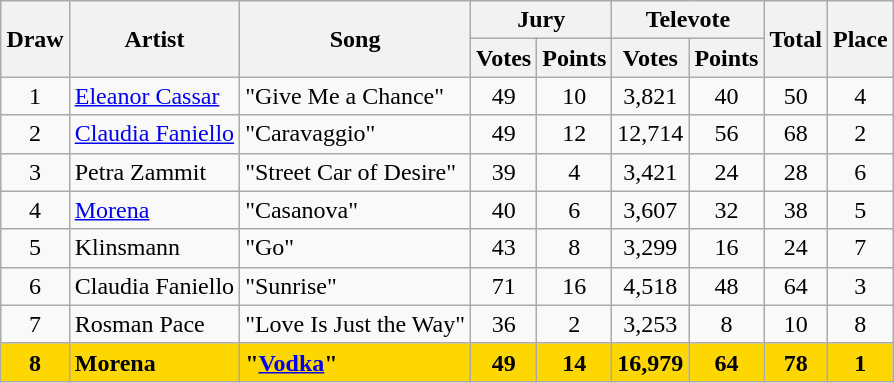<table class="sortable wikitable" style="margin: 1em auto 1em auto; text-align:center">
<tr>
<th rowspan="2">Draw</th>
<th rowspan="2">Artist</th>
<th rowspan="2">Song</th>
<th colspan="2">Jury</th>
<th colspan="2">Televote</th>
<th rowspan="2">Total</th>
<th rowspan="2">Place</th>
</tr>
<tr>
<th>Votes</th>
<th>Points</th>
<th>Votes</th>
<th>Points</th>
</tr>
<tr>
<td>1</td>
<td align="left"><a href='#'>Eleanor Cassar</a></td>
<td align="left">"Give Me a Chance"</td>
<td>49</td>
<td>10</td>
<td>3,821</td>
<td>40</td>
<td>50</td>
<td>4</td>
</tr>
<tr>
<td>2</td>
<td align="left"><a href='#'>Claudia Faniello</a></td>
<td align="left">"Caravaggio"</td>
<td>49</td>
<td>12</td>
<td>12,714</td>
<td>56</td>
<td>68</td>
<td>2</td>
</tr>
<tr>
<td>3</td>
<td align="left">Petra Zammit</td>
<td align="left">"Street Car of Desire"</td>
<td>39</td>
<td>4</td>
<td>3,421</td>
<td>24</td>
<td>28</td>
<td>6</td>
</tr>
<tr>
<td>4</td>
<td align="left"><a href='#'>Morena</a></td>
<td align="left">"Casanova"</td>
<td>40</td>
<td>6</td>
<td>3,607</td>
<td>32</td>
<td>38</td>
<td>5</td>
</tr>
<tr>
<td>5</td>
<td align="left">Klinsmann</td>
<td align="left">"Go"</td>
<td>43</td>
<td>8</td>
<td>3,299</td>
<td>16</td>
<td>24</td>
<td>7</td>
</tr>
<tr>
<td>6</td>
<td align="left">Claudia Faniello</td>
<td align="left">"Sunrise"</td>
<td>71</td>
<td>16</td>
<td>4,518</td>
<td>48</td>
<td>64</td>
<td>3</td>
</tr>
<tr>
<td>7</td>
<td align="left">Rosman Pace</td>
<td align="left">"Love Is Just the Way"</td>
<td>36</td>
<td>2</td>
<td>3,253</td>
<td>8</td>
<td>10</td>
<td>8</td>
</tr>
<tr style="font-weight:bold; background:gold;">
<td>8</td>
<td align="left">Morena</td>
<td align="left">"<a href='#'>Vodka</a>"</td>
<td>49</td>
<td>14</td>
<td>16,979</td>
<td>64</td>
<td>78</td>
<td>1</td>
</tr>
</table>
